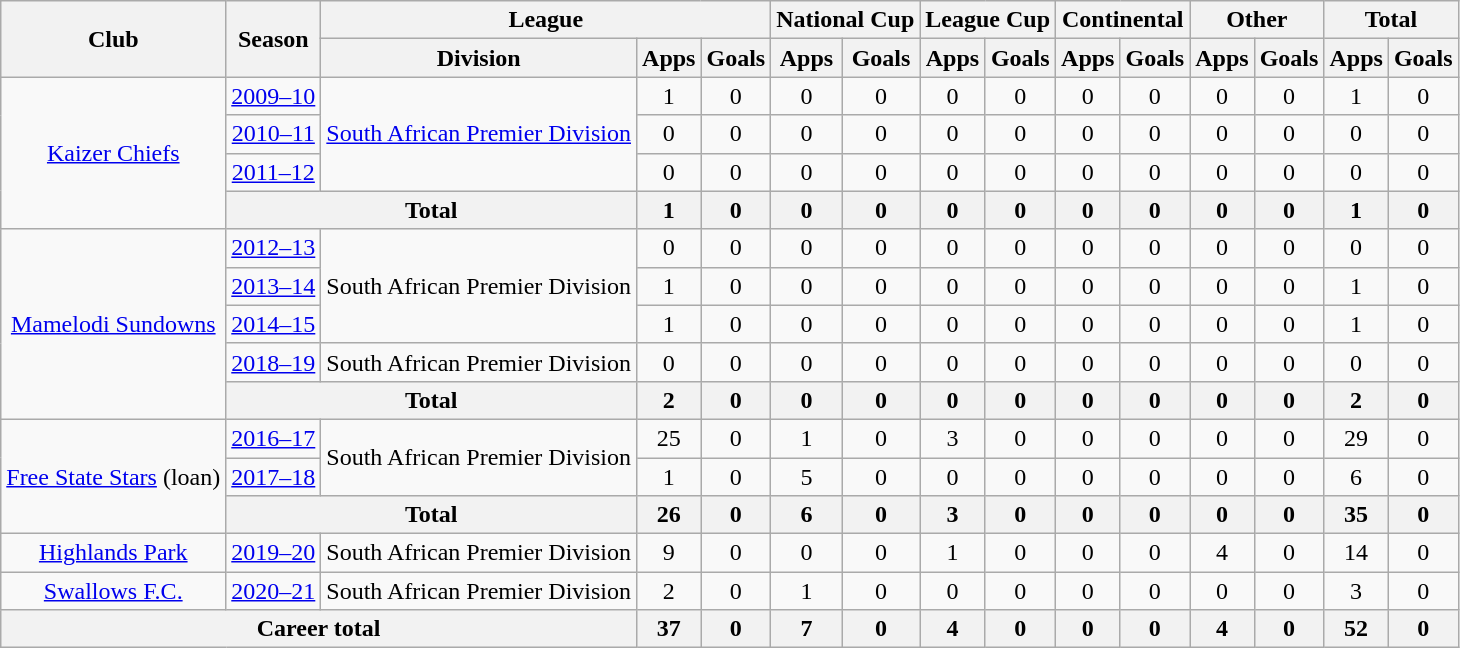<table class="wikitable" style="text-align:center">
<tr>
<th rowspan="2">Club</th>
<th rowspan="2">Season</th>
<th colspan="3">League</th>
<th colspan="2">National Cup</th>
<th colspan="2">League Cup</th>
<th colspan="2">Continental</th>
<th colspan="2">Other</th>
<th colspan="2">Total</th>
</tr>
<tr>
<th>Division</th>
<th>Apps</th>
<th>Goals</th>
<th>Apps</th>
<th>Goals</th>
<th>Apps</th>
<th>Goals</th>
<th>Apps</th>
<th>Goals</th>
<th>Apps</th>
<th>Goals</th>
<th>Apps</th>
<th>Goals</th>
</tr>
<tr>
<td rowspan="4"><a href='#'>Kaizer Chiefs</a></td>
<td><a href='#'>2009–10</a></td>
<td rowspan="3"><a href='#'>South African Premier Division</a></td>
<td>1</td>
<td>0</td>
<td>0</td>
<td>0</td>
<td>0</td>
<td>0</td>
<td>0</td>
<td>0</td>
<td>0</td>
<td>0</td>
<td>1</td>
<td>0</td>
</tr>
<tr>
<td><a href='#'>2010–11</a></td>
<td>0</td>
<td>0</td>
<td>0</td>
<td>0</td>
<td>0</td>
<td>0</td>
<td>0</td>
<td>0</td>
<td>0</td>
<td>0</td>
<td>0</td>
<td>0</td>
</tr>
<tr>
<td><a href='#'>2011–12</a></td>
<td>0</td>
<td>0</td>
<td>0</td>
<td>0</td>
<td>0</td>
<td>0</td>
<td>0</td>
<td>0</td>
<td>0</td>
<td>0</td>
<td>0</td>
<td>0</td>
</tr>
<tr>
<th colspan="2">Total</th>
<th>1</th>
<th>0</th>
<th>0</th>
<th>0</th>
<th>0</th>
<th>0</th>
<th>0</th>
<th>0</th>
<th>0</th>
<th>0</th>
<th>1</th>
<th>0</th>
</tr>
<tr>
<td rowspan="5"><a href='#'>Mamelodi Sundowns</a></td>
<td><a href='#'>2012–13</a></td>
<td rowspan="3">South African Premier Division</td>
<td>0</td>
<td>0</td>
<td>0</td>
<td>0</td>
<td>0</td>
<td>0</td>
<td>0</td>
<td>0</td>
<td>0</td>
<td>0</td>
<td>0</td>
<td>0</td>
</tr>
<tr>
<td><a href='#'>2013–14</a></td>
<td>1</td>
<td>0</td>
<td>0</td>
<td>0</td>
<td>0</td>
<td>0</td>
<td>0</td>
<td>0</td>
<td>0</td>
<td>0</td>
<td>1</td>
<td>0</td>
</tr>
<tr>
<td><a href='#'>2014–15</a></td>
<td>1</td>
<td>0</td>
<td>0</td>
<td>0</td>
<td>0</td>
<td>0</td>
<td>0</td>
<td>0</td>
<td>0</td>
<td>0</td>
<td>1</td>
<td>0</td>
</tr>
<tr>
<td><a href='#'>2018–19</a></td>
<td>South African Premier Division</td>
<td>0</td>
<td>0</td>
<td>0</td>
<td>0</td>
<td>0</td>
<td>0</td>
<td>0</td>
<td>0</td>
<td>0</td>
<td>0</td>
<td>0</td>
<td>0</td>
</tr>
<tr>
<th colspan="2">Total</th>
<th>2</th>
<th>0</th>
<th>0</th>
<th>0</th>
<th>0</th>
<th>0</th>
<th>0</th>
<th>0</th>
<th>0</th>
<th>0</th>
<th>2</th>
<th>0</th>
</tr>
<tr>
<td rowspan="3"><a href='#'>Free State Stars</a> (loan)</td>
<td><a href='#'>2016–17</a></td>
<td rowspan="2">South African Premier Division</td>
<td>25</td>
<td>0</td>
<td>1</td>
<td>0</td>
<td>3</td>
<td>0</td>
<td>0</td>
<td>0</td>
<td>0</td>
<td>0</td>
<td>29</td>
<td>0</td>
</tr>
<tr>
<td><a href='#'>2017–18</a></td>
<td>1</td>
<td>0</td>
<td>5</td>
<td>0</td>
<td>0</td>
<td>0</td>
<td>0</td>
<td>0</td>
<td>0</td>
<td>0</td>
<td>6</td>
<td>0</td>
</tr>
<tr>
<th colspan="2">Total</th>
<th>26</th>
<th>0</th>
<th>6</th>
<th>0</th>
<th>3</th>
<th>0</th>
<th>0</th>
<th>0</th>
<th>0</th>
<th>0</th>
<th>35</th>
<th>0</th>
</tr>
<tr>
<td><a href='#'>Highlands Park</a></td>
<td><a href='#'>2019–20</a></td>
<td>South African Premier Division</td>
<td>9</td>
<td>0</td>
<td>0</td>
<td>0</td>
<td>1</td>
<td>0</td>
<td>0</td>
<td>0</td>
<td>4</td>
<td>0</td>
<td>14</td>
<td>0</td>
</tr>
<tr>
<td><a href='#'>Swallows F.C.</a></td>
<td><a href='#'>2020–21</a></td>
<td>South African Premier Division</td>
<td>2</td>
<td>0</td>
<td>1</td>
<td>0</td>
<td>0</td>
<td>0</td>
<td>0</td>
<td>0</td>
<td>0</td>
<td>0</td>
<td>3</td>
<td>0</td>
</tr>
<tr>
<th colspan="3">Career total</th>
<th>37</th>
<th>0</th>
<th>7</th>
<th>0</th>
<th>4</th>
<th>0</th>
<th>0</th>
<th>0</th>
<th>4</th>
<th>0</th>
<th>52</th>
<th>0</th>
</tr>
</table>
